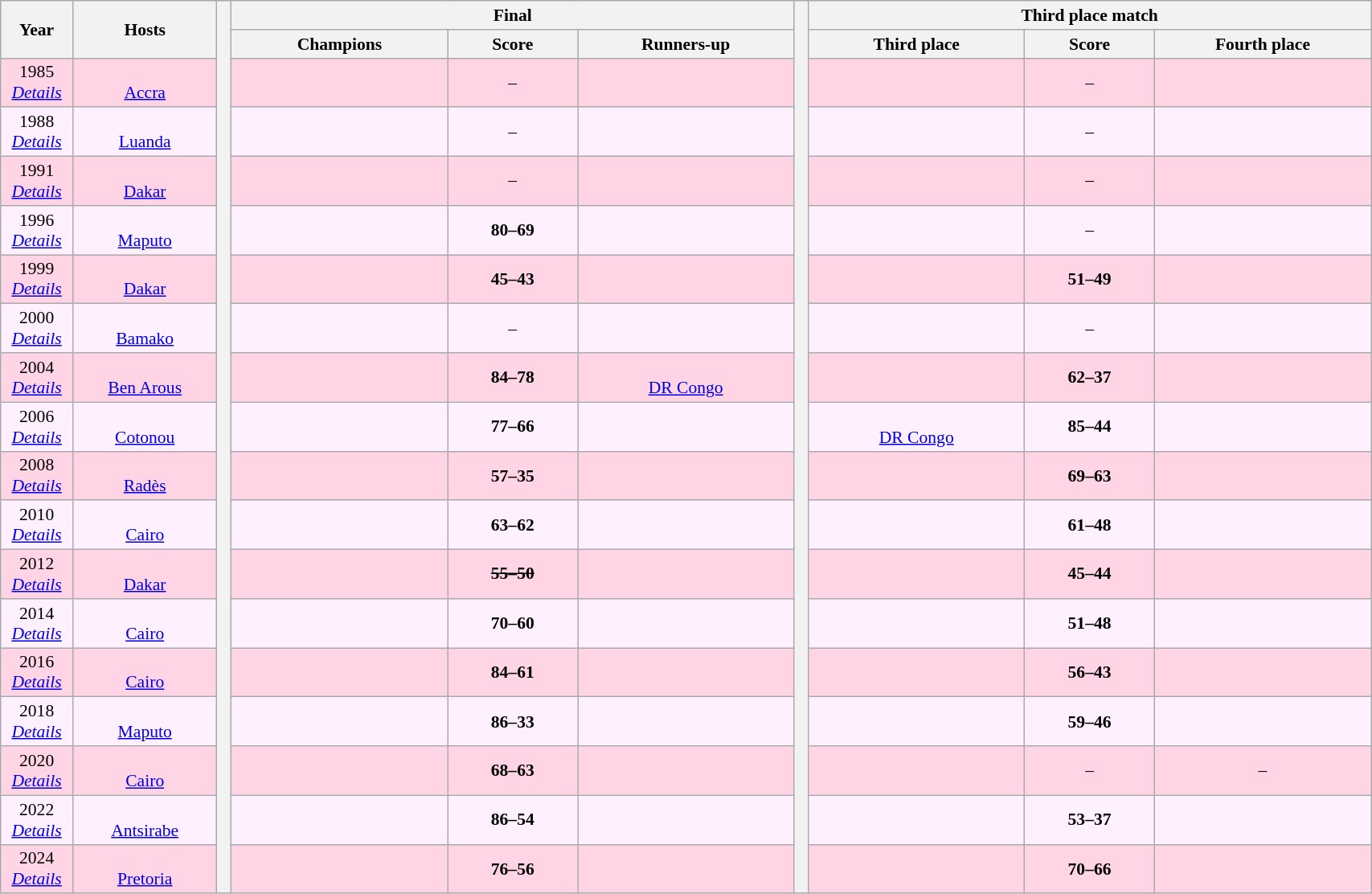<table class="wikitable" style="font-size:90%; width: 90%; text-align: center;">
<tr bgcolor=#C1D8FF>
<th rowspan=2 width=5%>Year</th>
<th rowspan=2 width=10%>Hosts</th>
<th width=1% rowspan=19 bgcolor=ffffff></th>
<th colspan=3>Final</th>
<th width=1% rowspan=19 bgcolor=ffffff></th>
<th colspan=3>Third place match</th>
</tr>
<tr bgcolor=#FFD4E4>
<th width=15%>Champions</th>
<th width=9%>Score</th>
<th width=15%>Runners-up</th>
<th width=15%>Third place</th>
<th width=9%>Score</th>
<th width=15%>Fourth place</th>
</tr>
<tr bgcolor=#ffd4e4>
<td>1985 <br> <em><a href='#'>Details</a></em></td>
<td><br><a href='#'>Accra</a></td>
<td><strong></strong></td>
<td>–</td>
<td></td>
<td></td>
<td>–</td>
<td></td>
</tr>
<tr bgcolor=#fff0ff>
<td>1988 <br> <em><a href='#'>Details</a></em></td>
<td><br><a href='#'>Luanda</a></td>
<td><strong></strong></td>
<td>–</td>
<td></td>
<td></td>
<td>–</td>
<td></td>
</tr>
<tr bgcolor=#ffd4e4>
<td>1991 <br> <em><a href='#'>Details</a></em></td>
<td><br><a href='#'>Dakar</a></td>
<td><strong></strong></td>
<td>–</td>
<td></td>
<td></td>
<td>–</td>
<td></td>
</tr>
<tr bgcolor=#fff0ff>
<td>1996 <br> <em><a href='#'>Details</a></em></td>
<td><br><a href='#'>Maputo</a></td>
<td><strong></strong></td>
<td><strong>80–69</strong></td>
<td></td>
<td></td>
<td>–</td>
<td></td>
</tr>
<tr bgcolor=#ffd4e4>
<td>1999 <br> <em><a href='#'>Details</a></em></td>
<td><br><a href='#'>Dakar</a></td>
<td><strong></strong></td>
<td><strong>45–43</strong></td>
<td></td>
<td></td>
<td><strong>51–49</strong></td>
<td></td>
</tr>
<tr bgcolor=#fff0ff>
<td>2000 <br> <em><a href='#'>Details</a></em></td>
<td><br><a href='#'>Bamako</a></td>
<td><strong></strong></td>
<td>–</td>
<td></td>
<td></td>
<td>–</td>
<td></td>
</tr>
<tr bgcolor=#ffd4e4>
<td>2004 <br> <em><a href='#'>Details</a></em></td>
<td><br><a href='#'>Ben Arous</a></td>
<td><strong></strong></td>
<td><strong>84–78</strong></td>
<td><br><a href='#'>DR Congo</a></td>
<td></td>
<td><strong>62–37</strong></td>
<td></td>
</tr>
<tr bgcolor=#fff0ff>
<td>2006 <br> <em><a href='#'>Details</a></em></td>
<td><br><a href='#'>Cotonou</a></td>
<td><strong></strong></td>
<td><strong>77–66</strong></td>
<td></td>
<td><br><a href='#'>DR Congo</a></td>
<td><strong>85–44</strong></td>
<td></td>
</tr>
<tr bgcolor=#ffd4e4>
<td>2008 <br> <em><a href='#'>Details</a></em></td>
<td><br><a href='#'>Radès</a></td>
<td><strong></strong></td>
<td><strong>57–35</strong></td>
<td></td>
<td></td>
<td><strong>69–63</strong></td>
<td></td>
</tr>
<tr bgcolor=#fff0ff>
<td>2010 <br> <em><a href='#'>Details</a></em></td>
<td><br><a href='#'>Cairo</a></td>
<td><strong></strong></td>
<td><strong>63–62</strong></td>
<td></td>
<td></td>
<td><strong>61–48</strong></td>
<td></td>
</tr>
<tr bgcolor=#ffd4e4>
<td>2012 <br> <em><a href='#'>Details</a></em></td>
<td><br><a href='#'>Dakar</a></td>
<td><strong><s></s></strong> </td>
<td><strong><s>55–50</s></strong></td>
<td></td>
<td></td>
<td><strong>45–44</strong></td>
<td></td>
</tr>
<tr bgcolor=#fff0ff>
<td>2014 <br> <em><a href='#'>Details</a></em></td>
<td><br><a href='#'>Cairo</a></td>
<td><strong></strong></td>
<td><strong>70–60</strong></td>
<td></td>
<td></td>
<td><strong>51–48</strong></td>
<td></td>
</tr>
<tr bgcolor=#ffd4e4>
<td>2016 <br> <em><a href='#'>Details</a></em></td>
<td><br><a href='#'>Cairo</a></td>
<td><strong></strong></td>
<td><strong>84–61</strong></td>
<td></td>
<td></td>
<td><strong>56–43</strong></td>
<td></td>
</tr>
<tr bgcolor=#fff0ff>
<td>2018 <br> <em><a href='#'>Details</a></em></td>
<td><br><a href='#'>Maputo</a></td>
<td><strong></strong></td>
<td><strong>86–33</strong></td>
<td></td>
<td></td>
<td><strong>59–46</strong></td>
<td></td>
</tr>
<tr bgcolor=#ffd4e4>
<td>2020 <br> <em><a href='#'>Details</a></em></td>
<td><br><a href='#'>Cairo</a></td>
<td><strong></strong></td>
<td><strong>68–63</strong></td>
<td></td>
<td></td>
<td>–</td>
<td>–</td>
</tr>
<tr bgcolor=#fff0ff>
<td>2022 <br> <em><a href='#'>Details</a></em></td>
<td><br><a href='#'>Antsirabe</a></td>
<td><strong></strong></td>
<td><strong>86–54</strong></td>
<td></td>
<td></td>
<td><strong>53–37</strong></td>
<td></td>
</tr>
<tr bgcolor=#ffd4e4>
<td>2024 <br> <em><a href='#'>Details</a></em></td>
<td><br><a href='#'>Pretoria</a></td>
<td><strong></strong></td>
<td><strong>76–56</strong></td>
<td></td>
<td></td>
<td><strong>70–66</strong></td>
<td></td>
</tr>
</table>
